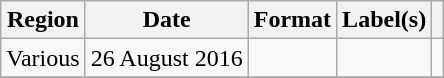<table class="wikitable plainrowheaders">
<tr>
<th scope="row">Region</th>
<th scope="row">Date</th>
<th scope="row">Format</th>
<th scope="row">Label(s)</th>
<th scope="row"></th>
</tr>
<tr>
<td>Various</td>
<td>26 August 2016</td>
<td></td>
<td></td>
<td></td>
</tr>
<tr>
</tr>
</table>
